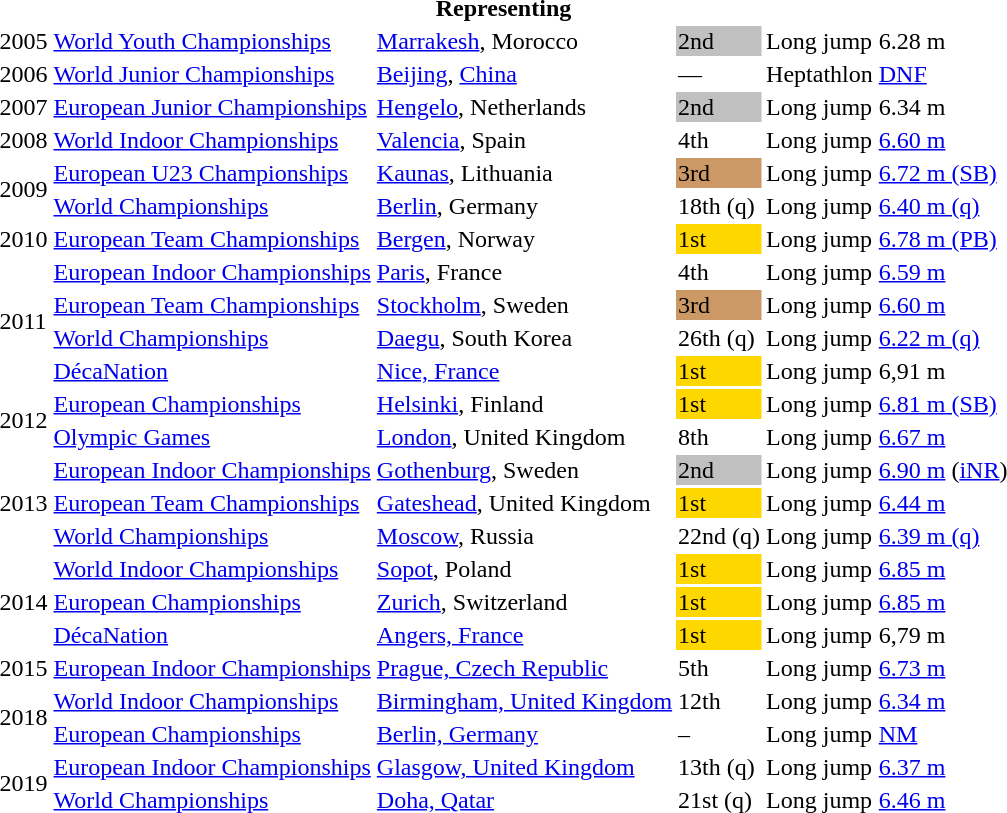<table>
<tr>
<th colspan="6">Representing </th>
</tr>
<tr>
<td>2005</td>
<td><a href='#'>World Youth Championships</a></td>
<td><a href='#'>Marrakesh</a>, Morocco</td>
<td bgcolor=silver>2nd</td>
<td>Long jump</td>
<td>6.28 m</td>
</tr>
<tr>
<td>2006</td>
<td><a href='#'>World Junior Championships</a></td>
<td><a href='#'>Beijing</a>, <a href='#'>China</a></td>
<td>—</td>
<td>Heptathlon</td>
<td><a href='#'>DNF</a></td>
</tr>
<tr>
<td>2007</td>
<td><a href='#'>European Junior Championships</a></td>
<td><a href='#'>Hengelo</a>, Netherlands</td>
<td bgcolor=silver>2nd</td>
<td>Long jump</td>
<td>6.34 m</td>
</tr>
<tr>
<td>2008</td>
<td><a href='#'>World Indoor Championships</a></td>
<td><a href='#'>Valencia</a>, Spain</td>
<td>4th</td>
<td>Long jump</td>
<td><a href='#'>6.60 m</a></td>
</tr>
<tr>
<td rowspan=2>2009</td>
<td><a href='#'>European U23 Championships</a></td>
<td><a href='#'>Kaunas</a>, Lithuania</td>
<td bgcolor=cc9966>3rd</td>
<td>Long jump</td>
<td><a href='#'>6.72 m (SB)</a></td>
</tr>
<tr>
<td><a href='#'>World Championships</a></td>
<td><a href='#'>Berlin</a>, Germany</td>
<td>18th (q)</td>
<td>Long jump</td>
<td><a href='#'>6.40 m (q)</a></td>
</tr>
<tr>
<td>2010</td>
<td><a href='#'>European Team Championships</a></td>
<td><a href='#'>Bergen</a>, Norway</td>
<td bgcolor=gold>1st</td>
<td>Long jump</td>
<td><a href='#'>6.78 m (PB)</a></td>
</tr>
<tr>
<td rowspan=4>2011</td>
<td><a href='#'>European Indoor Championships</a></td>
<td><a href='#'>Paris</a>, France</td>
<td>4th</td>
<td>Long jump</td>
<td><a href='#'>6.59 m</a></td>
</tr>
<tr>
<td><a href='#'>European Team Championships</a></td>
<td><a href='#'>Stockholm</a>, Sweden</td>
<td bgcolor=cc9966>3rd</td>
<td>Long jump</td>
<td><a href='#'>6.60 m</a></td>
</tr>
<tr>
<td><a href='#'>World Championships</a></td>
<td><a href='#'>Daegu</a>, South Korea</td>
<td>26th (q)</td>
<td>Long jump</td>
<td><a href='#'>6.22 m (q)</a></td>
</tr>
<tr>
<td><a href='#'>DécaNation</a></td>
<td><a href='#'>Nice, France</a></td>
<td bgcolor=gold>1st</td>
<td>Long jump</td>
<td>6,91 m</td>
</tr>
<tr>
<td rowspan=2>2012</td>
<td><a href='#'>European Championships</a></td>
<td><a href='#'>Helsinki</a>, Finland</td>
<td bgcolor=gold>1st</td>
<td>Long jump</td>
<td><a href='#'>6.81 m (SB)</a></td>
</tr>
<tr>
<td><a href='#'>Olympic Games</a></td>
<td><a href='#'>London</a>, United Kingdom</td>
<td>8th</td>
<td>Long jump</td>
<td><a href='#'>6.67 m</a></td>
</tr>
<tr>
<td rowspan=3>2013</td>
<td><a href='#'>European Indoor Championships</a></td>
<td><a href='#'>Gothenburg</a>, Sweden</td>
<td bgcolor=silver>2nd</td>
<td>Long jump</td>
<td><a href='#'>6.90 m</a> (<a href='#'>iNR</a>)</td>
</tr>
<tr>
<td><a href='#'>European Team Championships</a></td>
<td><a href='#'>Gateshead</a>, United Kingdom</td>
<td bgcolor=gold>1st</td>
<td>Long jump</td>
<td><a href='#'>6.44 m</a></td>
</tr>
<tr>
<td><a href='#'>World Championships</a></td>
<td><a href='#'>Moscow</a>, Russia</td>
<td>22nd (q)</td>
<td>Long jump</td>
<td><a href='#'>6.39 m (q)</a></td>
</tr>
<tr>
<td rowspan=3>2014</td>
<td><a href='#'>World Indoor Championships</a></td>
<td><a href='#'>Sopot</a>, Poland</td>
<td bgcolor=gold>1st</td>
<td>Long jump</td>
<td><a href='#'>6.85 m</a></td>
</tr>
<tr>
<td><a href='#'>European Championships</a></td>
<td><a href='#'>Zurich</a>, Switzerland</td>
<td bgcolor=gold>1st</td>
<td>Long jump</td>
<td><a href='#'>6.85 m</a></td>
</tr>
<tr>
<td><a href='#'>DécaNation</a></td>
<td><a href='#'>Angers, France</a></td>
<td bgcolor=gold>1st</td>
<td>Long jump</td>
<td>6,79 m</td>
</tr>
<tr>
<td>2015</td>
<td><a href='#'>European Indoor Championships</a></td>
<td><a href='#'>Prague, Czech Republic</a></td>
<td>5th</td>
<td>Long jump</td>
<td><a href='#'>6.73 m</a></td>
</tr>
<tr>
<td rowspan=2>2018</td>
<td><a href='#'>World Indoor Championships</a></td>
<td><a href='#'>Birmingham, United Kingdom</a></td>
<td>12th</td>
<td>Long jump</td>
<td><a href='#'>6.34 m</a></td>
</tr>
<tr>
<td><a href='#'>European Championships</a></td>
<td><a href='#'>Berlin, Germany</a></td>
<td>–</td>
<td>Long jump</td>
<td><a href='#'>NM</a></td>
</tr>
<tr>
<td rowspan=2>2019</td>
<td><a href='#'>European Indoor Championships</a></td>
<td><a href='#'>Glasgow, United Kingdom</a></td>
<td>13th (q)</td>
<td>Long jump</td>
<td><a href='#'>6.37 m</a></td>
</tr>
<tr>
<td><a href='#'>World Championships</a></td>
<td><a href='#'>Doha, Qatar</a></td>
<td>21st (q)</td>
<td>Long jump</td>
<td><a href='#'>6.46 m</a></td>
</tr>
</table>
